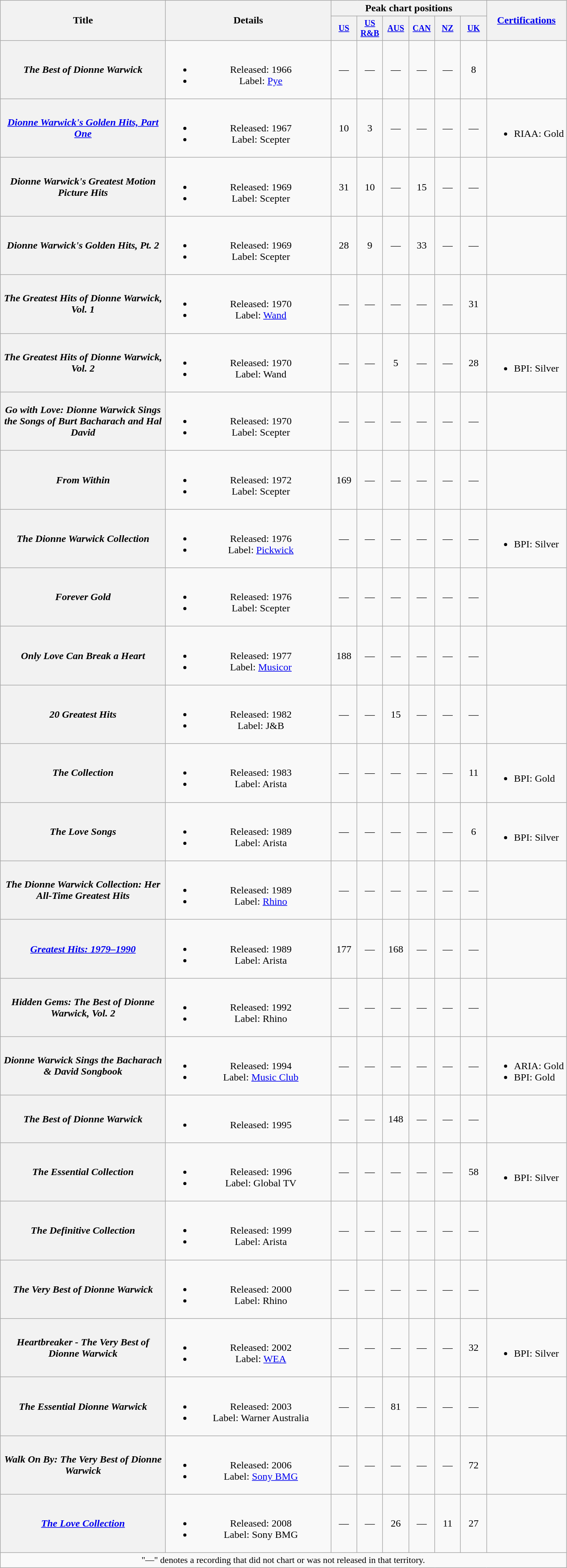<table class="wikitable plainrowheaders" style="text-align:center;">
<tr>
<th rowspan="2" style="width:16em;">Title</th>
<th rowspan="2" style="width:16em;">Details</th>
<th scope="col" colspan="6">Peak chart positions</th>
<th rowspan="2"><a href='#'>Certifications</a></th>
</tr>
<tr style="font-size:smaller;">
<th width="35"><a href='#'>US</a><br></th>
<th width="35"><a href='#'>US<br>R&B</a><br></th>
<th width="35"><a href='#'>AUS</a><br></th>
<th width="35"><a href='#'>CAN</a><br></th>
<th width="35"><a href='#'>NZ</a><br></th>
<th width="35"><a href='#'>UK</a><br></th>
</tr>
<tr>
<th scope = "row"><em>The Best of Dionne Warwick</em></th>
<td><br><ul><li>Released: 1966</li><li>Label: <a href='#'>Pye</a></li></ul></td>
<td>—</td>
<td>—</td>
<td>—</td>
<td>—</td>
<td>—</td>
<td>8</td>
<td align="left"></td>
</tr>
<tr>
<th scope = "row"><em><a href='#'>Dionne Warwick's Golden Hits, Part One</a></em></th>
<td><br><ul><li>Released: 1967</li><li>Label: Scepter</li></ul></td>
<td>10</td>
<td>3</td>
<td>—</td>
<td>—</td>
<td>—</td>
<td>—</td>
<td align="left"><br><ul><li>RIAA: Gold</li></ul></td>
</tr>
<tr>
<th scope = "row"><em>Dionne Warwick's Greatest Motion Picture Hits</em></th>
<td><br><ul><li>Released: 1969</li><li>Label: Scepter</li></ul></td>
<td>31</td>
<td>10</td>
<td>—</td>
<td>15</td>
<td>—</td>
<td>—</td>
<td align="left"></td>
</tr>
<tr>
<th scope = "row"><em>Dionne Warwick's Golden Hits, Pt. 2</em></th>
<td><br><ul><li>Released: 1969</li><li>Label: Scepter</li></ul></td>
<td>28</td>
<td>9</td>
<td>—</td>
<td>33</td>
<td>—</td>
<td>—</td>
<td align="left"></td>
</tr>
<tr>
<th scope = "row"><em>The Greatest Hits of Dionne Warwick, Vol. 1</em></th>
<td><br><ul><li>Released: 1970</li><li>Label: <a href='#'>Wand</a></li></ul></td>
<td>—</td>
<td>—</td>
<td>—</td>
<td>—</td>
<td>—</td>
<td>31</td>
<td align="left"></td>
</tr>
<tr>
<th scope = "row"><em>The Greatest Hits of Dionne Warwick, Vol. 2</em></th>
<td><br><ul><li>Released: 1970</li><li>Label: Wand</li></ul></td>
<td>—</td>
<td>—</td>
<td>5</td>
<td>—</td>
<td>—</td>
<td>28</td>
<td align="left"><br><ul><li>BPI: Silver</li></ul></td>
</tr>
<tr>
<th scope = "row"><em>Go with Love: Dionne Warwick Sings the Songs of Burt Bacharach and Hal David</em></th>
<td><br><ul><li>Released: 1970</li><li>Label: Scepter</li></ul></td>
<td>—</td>
<td>—</td>
<td>—</td>
<td>—</td>
<td>—</td>
<td>—</td>
<td align="left"></td>
</tr>
<tr>
<th scope = "row"><em>From Within</em></th>
<td><br><ul><li>Released: 1972</li><li>Label: Scepter</li></ul></td>
<td>169</td>
<td>—</td>
<td>—</td>
<td>—</td>
<td>—</td>
<td>—</td>
<td align="left"></td>
</tr>
<tr>
<th scope = "row"><em>The Dionne Warwick Collection</em></th>
<td><br><ul><li>Released: 1976</li><li>Label: <a href='#'>Pickwick</a></li></ul></td>
<td>—</td>
<td>—</td>
<td>—</td>
<td>—</td>
<td>—</td>
<td>—</td>
<td align="left"><br><ul><li>BPI: Silver</li></ul></td>
</tr>
<tr>
<th scope = "row"><em>Forever Gold</em></th>
<td><br><ul><li>Released: 1976</li><li>Label: Scepter</li></ul></td>
<td>—</td>
<td>—</td>
<td>—</td>
<td>—</td>
<td>—</td>
<td>—</td>
<td></td>
</tr>
<tr>
<th scope = "row"><em>Only Love Can Break a Heart</em></th>
<td><br><ul><li>Released: 1977</li><li>Label: <a href='#'>Musicor</a></li></ul></td>
<td>188</td>
<td>—</td>
<td>—</td>
<td>—</td>
<td>—</td>
<td>—</td>
<td align="left"></td>
</tr>
<tr>
<th scope = "row"><em>20 Greatest Hits</em></th>
<td><br><ul><li>Released: 1982</li><li>Label: J&B</li></ul></td>
<td>—</td>
<td>—</td>
<td>15</td>
<td>—</td>
<td>—</td>
<td>—</td>
<td align="left"></td>
</tr>
<tr>
<th scope = "row"><em>The Collection</em></th>
<td><br><ul><li>Released: 1983</li><li>Label: Arista</li></ul></td>
<td>—</td>
<td>—</td>
<td>—</td>
<td>—</td>
<td>—</td>
<td>11</td>
<td align="left"><br><ul><li>BPI: Gold</li></ul></td>
</tr>
<tr>
<th scope = "row"><em>The Love Songs</em></th>
<td><br><ul><li>Released: 1989</li><li>Label: Arista</li></ul></td>
<td>—</td>
<td>—</td>
<td>—</td>
<td>—</td>
<td>—</td>
<td>6</td>
<td align="left"><br><ul><li>BPI: Silver</li></ul></td>
</tr>
<tr>
<th scope = "row"><em>The Dionne Warwick Collection: Her All-Time Greatest Hits</em></th>
<td><br><ul><li>Released: 1989</li><li>Label: <a href='#'>Rhino</a></li></ul></td>
<td>—</td>
<td>—</td>
<td>—</td>
<td>—</td>
<td>—</td>
<td>—</td>
<td align="left"></td>
</tr>
<tr>
<th scope = "row"><em><a href='#'>Greatest Hits: 1979–1990</a></em></th>
<td><br><ul><li>Released: 1989</li><li>Label: Arista</li></ul></td>
<td>177</td>
<td>—</td>
<td>168</td>
<td>—</td>
<td>—</td>
<td>—</td>
<td align="left"></td>
</tr>
<tr>
<th scope = "row"><em>Hidden Gems: The Best of Dionne Warwick, Vol. 2</em></th>
<td><br><ul><li>Released: 1992</li><li>Label: Rhino</li></ul></td>
<td>—</td>
<td>—</td>
<td>—</td>
<td>—</td>
<td>—</td>
<td>—</td>
<td align="left"></td>
</tr>
<tr>
<th scope = "row"><em>Dionne Warwick Sings the Bacharach & David Songbook</em></th>
<td><br><ul><li>Released: 1994</li><li>Label: <a href='#'>Music Club</a></li></ul></td>
<td>—</td>
<td>—</td>
<td>—</td>
<td>—</td>
<td>—</td>
<td>—</td>
<td align="left"><br><ul><li>ARIA: Gold</li><li>BPI: Gold</li></ul></td>
</tr>
<tr>
<th scope = "row"><em>The Best of Dionne Warwick</em></th>
<td><br><ul><li>Released: 1995</li></ul></td>
<td>—</td>
<td>—</td>
<td>148</td>
<td>—</td>
<td>—</td>
<td>—</td>
<td align="left"></td>
</tr>
<tr>
<th scope = "row"><em>The Essential Collection</em></th>
<td><br><ul><li>Released: 1996</li><li>Label: Global TV</li></ul></td>
<td>—</td>
<td>—</td>
<td>—</td>
<td>—</td>
<td>—</td>
<td>58</td>
<td align="left"><br><ul><li>BPI: Silver</li></ul></td>
</tr>
<tr>
<th scope = "row"><em>The Definitive Collection</em></th>
<td><br><ul><li>Released: 1999</li><li>Label: Arista</li></ul></td>
<td>—</td>
<td>—</td>
<td>—</td>
<td>—</td>
<td>—</td>
<td>—</td>
<td align="left"></td>
</tr>
<tr>
<th scope = "row"><em>The Very Best of Dionne Warwick</em></th>
<td><br><ul><li>Released: 2000</li><li>Label: Rhino</li></ul></td>
<td>—</td>
<td>—</td>
<td>—</td>
<td>—</td>
<td>—</td>
<td>—</td>
<td align="left"></td>
</tr>
<tr>
<th scope = "row"><em>Heartbreaker - The Very Best of Dionne Warwick</em></th>
<td><br><ul><li>Released: 2002</li><li>Label: <a href='#'>WEA</a></li></ul></td>
<td>—</td>
<td>—</td>
<td>—</td>
<td>—</td>
<td>—</td>
<td>32</td>
<td align="left"><br><ul><li>BPI: Silver</li></ul></td>
</tr>
<tr>
<th scope = "row"><em>The Essential Dionne Warwick</em></th>
<td><br><ul><li>Released: 2003</li><li>Label: Warner Australia</li></ul></td>
<td>—</td>
<td>—</td>
<td>81</td>
<td>—</td>
<td>—</td>
<td>—</td>
<td align="left"></td>
</tr>
<tr>
<th scope = "row"><em>Walk On By: The Very Best of Dionne Warwick</em></th>
<td><br><ul><li>Released: 2006</li><li>Label: <a href='#'>Sony BMG</a></li></ul></td>
<td>—</td>
<td>—</td>
<td>—</td>
<td>—</td>
<td>—</td>
<td>72</td>
<td align="left"></td>
</tr>
<tr>
<th scope = "row"><em><a href='#'>The Love Collection</a></em></th>
<td><br><ul><li>Released: 2008</li><li>Label: Sony BMG</li></ul></td>
<td>—</td>
<td>—</td>
<td>26</td>
<td>—</td>
<td>11</td>
<td>27</td>
<td align="left"></td>
</tr>
<tr>
<td colspan="15" style="font-size:90%">"—" denotes a recording that did not chart or was not released in that territory.</td>
</tr>
</table>
